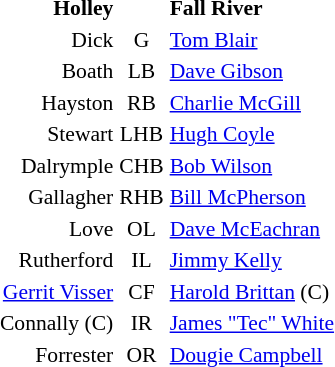<table Border=0 Align=center style=Font-size:90%>
<tr>
<td align=right><strong> Holley</strong></td>
<td align=center></td>
<td><strong>Fall River</strong></td>
</tr>
<tr>
<td align=right>Dick</td>
<td align=center>G</td>
<td><a href='#'>Tom Blair</a></td>
</tr>
<tr>
<td align=right>Boath</td>
<td align=center>LB</td>
<td><a href='#'>Dave Gibson</a></td>
</tr>
<tr>
<td align=right>Hayston</td>
<td align=center>RB</td>
<td><a href='#'>Charlie McGill</a></td>
</tr>
<tr>
<td align=right>Stewart</td>
<td align=center>LHB</td>
<td><a href='#'>Hugh Coyle</a></td>
</tr>
<tr>
<td align=right>Dalrymple</td>
<td align=center>CHB</td>
<td><a href='#'>Bob Wilson</a></td>
</tr>
<tr>
<td align=right>Gallagher</td>
<td align=center>RHB</td>
<td><a href='#'>Bill McPherson</a></td>
</tr>
<tr>
<td align=right>Love</td>
<td align=center>OL</td>
<td><a href='#'>Dave McEachran</a></td>
</tr>
<tr>
<td align=right>Rutherford</td>
<td align=center>IL</td>
<td><a href='#'>Jimmy Kelly</a></td>
</tr>
<tr>
<td align=right><a href='#'>Gerrit Visser</a></td>
<td align=center>CF</td>
<td><a href='#'>Harold Brittan</a> (C)</td>
</tr>
<tr>
<td align=right>Connally (C)</td>
<td align=center>IR</td>
<td><a href='#'>James "Tec" White</a></td>
</tr>
<tr>
<td align=right>Forrester</td>
<td align=center>OR</td>
<td><a href='#'>Dougie Campbell</a></td>
</tr>
</table>
